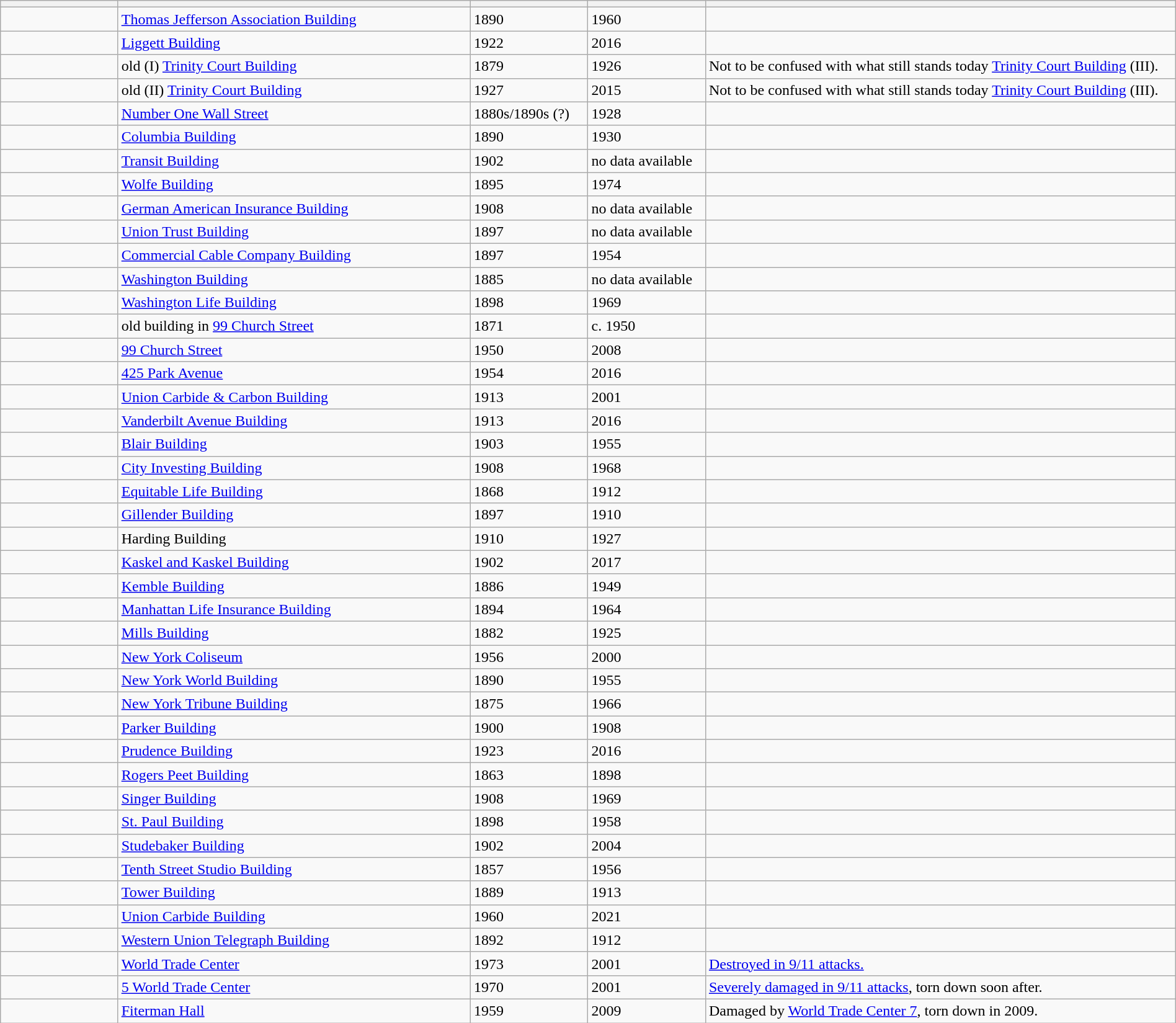<table class="wikitable sortable" style="width:100%;">
<tr>
<th style="width:10%;"></th>
<th style="width:30%;"></th>
<th style="width:10%;"></th>
<th style="width:10%;"></th>
<th style="width:40%;"></th>
</tr>
<tr>
<td></td>
<td><a href='#'>Thomas Jefferson Association Building</a></td>
<td>1890</td>
<td>1960</td>
<td></td>
</tr>
<tr>
<td></td>
<td><a href='#'>Liggett Building</a></td>
<td>1922</td>
<td>2016</td>
<td></td>
</tr>
<tr>
<td></td>
<td>old (I) <a href='#'>Trinity Court Building</a></td>
<td>1879</td>
<td>1926</td>
<td>Not to be confused with what still stands today <a href='#'>Trinity Court Building</a> (III).</td>
</tr>
<tr>
<td></td>
<td>old (II) <a href='#'>Trinity Court Building</a></td>
<td>1927</td>
<td>2015</td>
<td>Not to be confused with what still stands today <a href='#'>Trinity Court Building</a> (III).</td>
</tr>
<tr>
<td></td>
<td><a href='#'>Number One Wall Street</a></td>
<td>1880s/1890s (?)</td>
<td>1928</td>
<td></td>
</tr>
<tr>
<td></td>
<td><a href='#'>Columbia Building</a></td>
<td>1890</td>
<td>1930</td>
<td></td>
</tr>
<tr>
<td></td>
<td><a href='#'>Transit Building</a></td>
<td>1902</td>
<td>no data available</td>
<td></td>
</tr>
<tr>
<td></td>
<td><a href='#'>Wolfe Building</a></td>
<td>1895</td>
<td>1974</td>
<td></td>
</tr>
<tr>
<td></td>
<td><a href='#'>German American Insurance Building</a></td>
<td>1908</td>
<td>no data available</td>
<td></td>
</tr>
<tr>
<td></td>
<td><a href='#'>Union Trust Building</a></td>
<td>1897</td>
<td>no data available</td>
<td></td>
</tr>
<tr>
<td></td>
<td><a href='#'>Commercial Cable Company Building</a></td>
<td>1897</td>
<td>1954</td>
<td></td>
</tr>
<tr>
<td></td>
<td><a href='#'>Washington Building</a></td>
<td>1885</td>
<td>no data available</td>
<td></td>
</tr>
<tr>
<td></td>
<td><a href='#'>Washington Life Building</a></td>
<td>1898</td>
<td>1969</td>
<td></td>
</tr>
<tr>
<td></td>
<td>old building in <a href='#'>99 Church Street</a></td>
<td>1871</td>
<td>c. 1950</td>
<td></td>
</tr>
<tr>
<td></td>
<td><a href='#'>99 Church Street</a></td>
<td>1950</td>
<td>2008</td>
<td></td>
</tr>
<tr>
<td></td>
<td><a href='#'>425 Park Avenue</a></td>
<td>1954</td>
<td>2016</td>
<td></td>
</tr>
<tr>
<td></td>
<td><a href='#'>Union Carbide & Carbon Building</a></td>
<td>1913</td>
<td>2001</td>
<td></td>
</tr>
<tr>
<td></td>
<td><a href='#'>Vanderbilt Avenue Building</a></td>
<td>1913</td>
<td>2016</td>
<td></td>
</tr>
<tr>
<td></td>
<td><a href='#'>Blair Building</a></td>
<td>1903</td>
<td>1955</td>
<td></td>
</tr>
<tr>
<td></td>
<td><a href='#'>City Investing Building</a></td>
<td>1908</td>
<td>1968</td>
<td></td>
</tr>
<tr>
<td></td>
<td><a href='#'>Equitable Life Building</a></td>
<td>1868</td>
<td>1912</td>
<td></td>
</tr>
<tr>
<td></td>
<td><a href='#'>Gillender Building</a></td>
<td>1897</td>
<td>1910</td>
<td></td>
</tr>
<tr>
<td></td>
<td>Harding Building</td>
<td>1910</td>
<td>1927</td>
<td></td>
</tr>
<tr>
<td></td>
<td><a href='#'>Kaskel and Kaskel Building</a></td>
<td>1902</td>
<td>2017</td>
<td></td>
</tr>
<tr>
<td></td>
<td><a href='#'>Kemble Building</a></td>
<td>1886</td>
<td>1949</td>
<td></td>
</tr>
<tr>
<td></td>
<td><a href='#'>Manhattan Life Insurance Building</a></td>
<td>1894</td>
<td>1964</td>
<td></td>
</tr>
<tr>
<td></td>
<td><a href='#'>Mills Building</a></td>
<td>1882</td>
<td>1925</td>
<td></td>
</tr>
<tr>
<td></td>
<td><a href='#'>New York Coliseum</a></td>
<td>1956</td>
<td>2000</td>
<td></td>
</tr>
<tr>
<td></td>
<td><a href='#'>New York World Building</a></td>
<td>1890</td>
<td>1955</td>
<td></td>
</tr>
<tr>
<td></td>
<td><a href='#'>New York Tribune Building</a></td>
<td>1875</td>
<td>1966</td>
<td></td>
</tr>
<tr>
<td></td>
<td><a href='#'>Parker Building</a></td>
<td>1900</td>
<td>1908</td>
<td></td>
</tr>
<tr>
<td></td>
<td><a href='#'>Prudence Building</a></td>
<td>1923</td>
<td>2016</td>
<td></td>
</tr>
<tr>
<td></td>
<td><a href='#'>Rogers Peet Building</a></td>
<td>1863</td>
<td>1898</td>
<td></td>
</tr>
<tr>
<td></td>
<td><a href='#'>Singer Building</a></td>
<td>1908</td>
<td>1969</td>
<td></td>
</tr>
<tr>
<td></td>
<td><a href='#'>St. Paul Building</a></td>
<td>1898</td>
<td>1958</td>
<td></td>
</tr>
<tr>
<td></td>
<td><a href='#'>Studebaker Building</a></td>
<td>1902</td>
<td>2004</td>
<td></td>
</tr>
<tr>
<td></td>
<td><a href='#'>Tenth Street Studio Building</a></td>
<td>1857</td>
<td>1956</td>
<td></td>
</tr>
<tr>
<td></td>
<td><a href='#'>Tower Building</a></td>
<td>1889</td>
<td>1913</td>
<td></td>
</tr>
<tr>
<td></td>
<td><a href='#'>Union Carbide Building</a></td>
<td>1960</td>
<td>2021</td>
<td></td>
</tr>
<tr>
<td></td>
<td><a href='#'>Western Union Telegraph Building</a></td>
<td>1892</td>
<td>1912</td>
<td></td>
</tr>
<tr>
<td></td>
<td><a href='#'>World Trade Center</a></td>
<td>1973</td>
<td>2001</td>
<td><a href='#'>Destroyed in 9/11 attacks.</a></td>
</tr>
<tr>
<td></td>
<td><a href='#'>5 World Trade Center</a></td>
<td>1970</td>
<td>2001</td>
<td><a href='#'>Severely damaged in 9/11 attacks</a>, torn down soon after.</td>
</tr>
<tr>
<td></td>
<td><a href='#'>Fiterman Hall</a></td>
<td>1959</td>
<td>2009</td>
<td>Damaged by <a href='#'>World Trade Center 7</a>, torn down in 2009.</td>
</tr>
</table>
